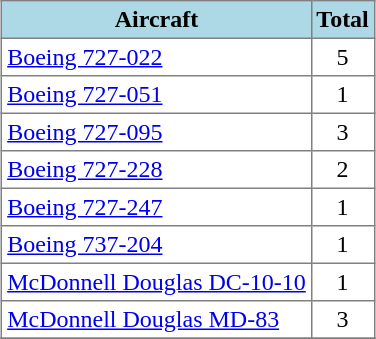<table class="toccolours" border="1" cellpadding="3" style="margin:1em auto; border-collapse:collapse">
<tr bgcolor=lightblue>
<th>Aircraft</th>
<th>Total</th>
</tr>
<tr>
<td><a href='#'>Boeing 727-022</a></td>
<td align=center>5</td>
</tr>
<tr>
<td><a href='#'>Boeing 727-051</a></td>
<td align=center>1</td>
</tr>
<tr>
<td><a href='#'>Boeing 727-095</a></td>
<td align=center>3</td>
</tr>
<tr>
<td><a href='#'>Boeing 727-228</a></td>
<td align=center>2</td>
</tr>
<tr>
<td><a href='#'>Boeing 727-247</a></td>
<td align=center>1</td>
</tr>
<tr>
<td><a href='#'>Boeing 737-204</a></td>
<td align=center>1</td>
</tr>
<tr>
<td><a href='#'>McDonnell Douglas DC-10-10</a></td>
<td align=center>1</td>
</tr>
<tr>
<td><a href='#'>McDonnell Douglas MD-83</a></td>
<td align=center>3</td>
</tr>
<tr>
</tr>
</table>
